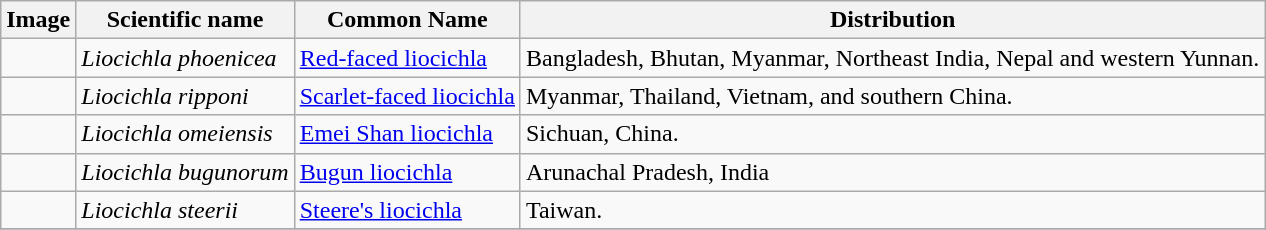<table class="wikitable ">
<tr>
<th>Image</th>
<th>Scientific name</th>
<th>Common Name</th>
<th>Distribution</th>
</tr>
<tr>
<td></td>
<td><em>Liocichla phoenicea</em></td>
<td><a href='#'>Red-faced liocichla</a></td>
<td>Bangladesh, Bhutan, Myanmar, Northeast India, Nepal and western Yunnan.</td>
</tr>
<tr>
<td></td>
<td><em>Liocichla ripponi</em></td>
<td><a href='#'>Scarlet-faced liocichla</a></td>
<td>Myanmar, Thailand, Vietnam, and southern China.</td>
</tr>
<tr>
<td></td>
<td><em>Liocichla omeiensis</em></td>
<td><a href='#'>Emei Shan liocichla</a></td>
<td>Sichuan, China.</td>
</tr>
<tr>
<td></td>
<td><em>Liocichla bugunorum</em></td>
<td><a href='#'>Bugun liocichla</a></td>
<td>Arunachal Pradesh, India</td>
</tr>
<tr>
<td></td>
<td><em>Liocichla steerii</em></td>
<td><a href='#'>Steere's liocichla</a></td>
<td>Taiwan.</td>
</tr>
<tr>
</tr>
</table>
